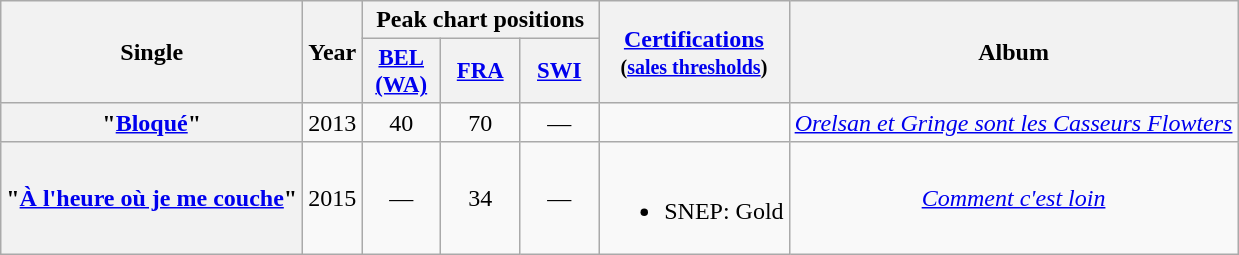<table class="wikitable plainrowheaders" style="text-align:center;">
<tr>
<th scope="col" rowspan="2">Single</th>
<th scope="col" rowspan="2">Year</th>
<th scope="col" colspan="3">Peak chart positions</th>
<th scope="col" rowspan="2"><a href='#'>Certifications</a><br><small>(<a href='#'>sales thresholds</a>)</small></th>
<th scope="col" rowspan="2">Album</th>
</tr>
<tr>
<th scope="col" style="width:3em;font-size:95%;"><a href='#'>BEL (WA)</a><br></th>
<th scope="col" style="width:3em;font-size:95%;"><a href='#'>FRA</a><br></th>
<th scope="col" style="width:3em;font-size:95%;"><a href='#'>SWI</a><br></th>
</tr>
<tr>
<th scope="row">"<a href='#'>Bloqué</a>"</th>
<td>2013</td>
<td>40</td>
<td>70</td>
<td>—</td>
<td></td>
<td><em><a href='#'>Orelsan et Gringe sont les Casseurs Flowters</a></em></td>
</tr>
<tr>
<th scope="row">"<a href='#'>À l'heure où je me couche</a>"</th>
<td>2015</td>
<td>—</td>
<td>34</td>
<td>—</td>
<td><br><ul><li>SNEP: Gold</li></ul></td>
<td><em><a href='#'>Comment c'est loin</a></em></td>
</tr>
</table>
